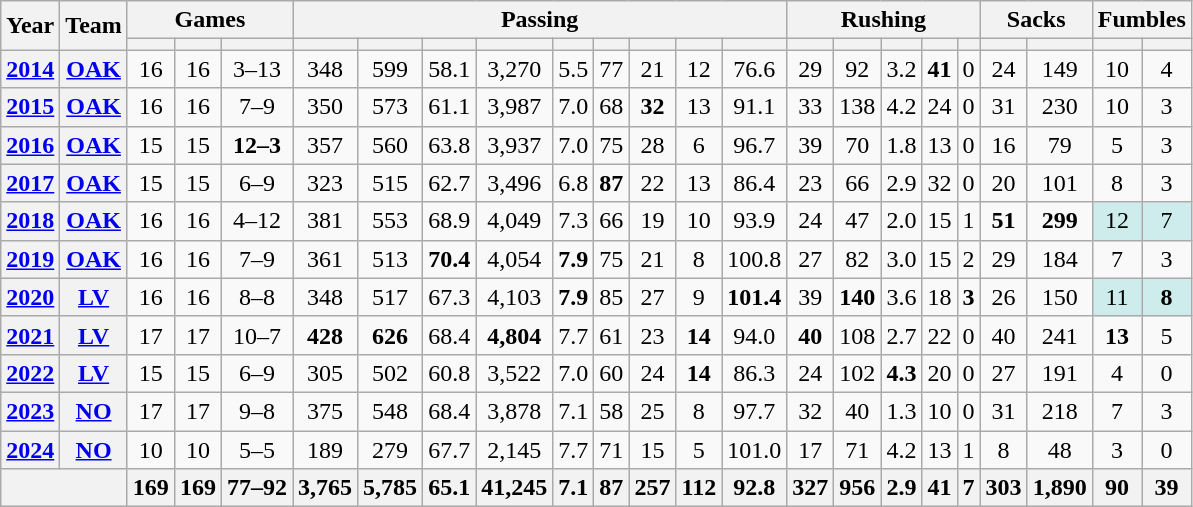<table class="wikitable" style="text-align:center;">
<tr>
<th rowspan="2">Year</th>
<th rowspan="2">Team</th>
<th colspan="3">Games</th>
<th colspan="9">Passing</th>
<th colspan="5">Rushing</th>
<th colspan="2">Sacks</th>
<th colspan="2">Fumbles</th>
</tr>
<tr>
<th></th>
<th></th>
<th></th>
<th></th>
<th></th>
<th></th>
<th></th>
<th></th>
<th></th>
<th></th>
<th></th>
<th></th>
<th></th>
<th></th>
<th></th>
<th></th>
<th></th>
<th></th>
<th></th>
<th></th>
<th></th>
</tr>
<tr>
<th><a href='#'>2014</a></th>
<th><a href='#'>OAK</a></th>
<td>16</td>
<td>16</td>
<td>3–13</td>
<td>348</td>
<td>599</td>
<td>58.1</td>
<td>3,270</td>
<td>5.5</td>
<td>77</td>
<td>21</td>
<td>12</td>
<td>76.6</td>
<td>29</td>
<td>92</td>
<td>3.2</td>
<td><strong>41</strong></td>
<td>0</td>
<td>24</td>
<td>149</td>
<td>10</td>
<td>4</td>
</tr>
<tr>
<th><a href='#'>2015</a></th>
<th><a href='#'>OAK</a></th>
<td>16</td>
<td>16</td>
<td>7–9</td>
<td>350</td>
<td>573</td>
<td>61.1</td>
<td>3,987</td>
<td>7.0</td>
<td>68</td>
<td><strong>32</strong></td>
<td>13</td>
<td>91.1</td>
<td>33</td>
<td>138</td>
<td>4.2</td>
<td>24</td>
<td>0</td>
<td>31</td>
<td>230</td>
<td>10</td>
<td>3</td>
</tr>
<tr>
<th><a href='#'>2016</a></th>
<th><a href='#'>OAK</a></th>
<td>15</td>
<td>15</td>
<td><strong>12–3</strong></td>
<td>357</td>
<td>560</td>
<td>63.8</td>
<td>3,937</td>
<td>7.0</td>
<td>75</td>
<td>28</td>
<td>6</td>
<td>96.7</td>
<td>39</td>
<td>70</td>
<td>1.8</td>
<td>13</td>
<td>0</td>
<td>16</td>
<td>79</td>
<td>5</td>
<td>3</td>
</tr>
<tr>
<th><a href='#'>2017</a></th>
<th><a href='#'>OAK</a></th>
<td>15</td>
<td>15</td>
<td>6–9</td>
<td>323</td>
<td>515</td>
<td>62.7</td>
<td>3,496</td>
<td>6.8</td>
<td><strong>87</strong></td>
<td>22</td>
<td>13</td>
<td>86.4</td>
<td>23</td>
<td>66</td>
<td>2.9</td>
<td>32</td>
<td>0</td>
<td>20</td>
<td>101</td>
<td>8</td>
<td>3</td>
</tr>
<tr>
<th><a href='#'>2018</a></th>
<th><a href='#'>OAK</a></th>
<td>16</td>
<td>16</td>
<td>4–12</td>
<td>381</td>
<td>553</td>
<td>68.9</td>
<td>4,049</td>
<td>7.3</td>
<td>66</td>
<td>19</td>
<td>10</td>
<td>93.9</td>
<td>24</td>
<td>47</td>
<td>2.0</td>
<td>15</td>
<td>1</td>
<td><strong>51</strong></td>
<td><strong>299</strong></td>
<td style="background:#cfecec;">12</td>
<td style="background:#cfecec;">7</td>
</tr>
<tr>
<th><a href='#'>2019</a></th>
<th><a href='#'>OAK</a></th>
<td>16</td>
<td>16</td>
<td>7–9</td>
<td>361</td>
<td>513</td>
<td><strong>70.4</strong></td>
<td>4,054</td>
<td><strong>7.9</strong></td>
<td>75</td>
<td>21</td>
<td>8</td>
<td>100.8</td>
<td>27</td>
<td>82</td>
<td>3.0</td>
<td>15</td>
<td>2</td>
<td>29</td>
<td>184</td>
<td>7</td>
<td>3</td>
</tr>
<tr>
<th><a href='#'>2020</a></th>
<th><a href='#'>LV</a></th>
<td>16</td>
<td>16</td>
<td>8–8</td>
<td>348</td>
<td>517</td>
<td>67.3</td>
<td>4,103</td>
<td><strong>7.9</strong></td>
<td>85</td>
<td>27</td>
<td>9</td>
<td><strong>101.4</strong></td>
<td>39</td>
<td><strong>140</strong></td>
<td>3.6</td>
<td>18</td>
<td><strong>3</strong></td>
<td>26</td>
<td>150</td>
<td style="background:#cfecec">11</td>
<td style="background:#cfecec;"><strong>8</strong></td>
</tr>
<tr>
<th><a href='#'>2021</a></th>
<th><a href='#'>LV</a></th>
<td>17</td>
<td>17</td>
<td>10–7</td>
<td><strong>428</strong></td>
<td><strong>626</strong></td>
<td>68.4</td>
<td><strong>4,804</strong></td>
<td>7.7</td>
<td>61</td>
<td>23</td>
<td><strong>14</strong></td>
<td>94.0</td>
<td><strong>40</strong></td>
<td>108</td>
<td>2.7</td>
<td>22</td>
<td>0</td>
<td>40</td>
<td>241</td>
<td><strong>13</strong></td>
<td>5</td>
</tr>
<tr>
<th><a href='#'>2022</a></th>
<th><a href='#'>LV</a></th>
<td>15</td>
<td>15</td>
<td>6–9</td>
<td>305</td>
<td>502</td>
<td>60.8</td>
<td>3,522</td>
<td>7.0</td>
<td>60</td>
<td>24</td>
<td><strong>14</strong></td>
<td>86.3</td>
<td>24</td>
<td>102</td>
<td><strong>4.3</strong></td>
<td>20</td>
<td>0</td>
<td>27</td>
<td>191</td>
<td>4</td>
<td>0</td>
</tr>
<tr>
<th><a href='#'>2023</a></th>
<th><a href='#'>NO</a></th>
<td>17</td>
<td>17</td>
<td>9–8</td>
<td>375</td>
<td>548</td>
<td>68.4</td>
<td>3,878</td>
<td>7.1</td>
<td>58</td>
<td>25</td>
<td>8</td>
<td>97.7</td>
<td>32</td>
<td>40</td>
<td>1.3</td>
<td>10</td>
<td>0</td>
<td>31</td>
<td>218</td>
<td>7</td>
<td>3</td>
</tr>
<tr>
<th><a href='#'>2024</a></th>
<th><a href='#'>NO</a></th>
<td>10</td>
<td>10</td>
<td>5–5</td>
<td>189</td>
<td>279</td>
<td>67.7</td>
<td>2,145</td>
<td>7.7</td>
<td>71</td>
<td>15</td>
<td>5</td>
<td>101.0</td>
<td>17</td>
<td>71</td>
<td>4.2</td>
<td>13</td>
<td>1</td>
<td>8</td>
<td>48</td>
<td>3</td>
<td>0</td>
</tr>
<tr>
<th colspan="2"></th>
<th>169</th>
<th>169</th>
<th>77–92</th>
<th>3,765</th>
<th>5,785</th>
<th>65.1</th>
<th>41,245</th>
<th>7.1</th>
<th>87</th>
<th>257</th>
<th>112</th>
<th>92.8</th>
<th>327</th>
<th>956</th>
<th>2.9</th>
<th>41</th>
<th>7</th>
<th>303</th>
<th>1,890</th>
<th>90</th>
<th>39</th>
</tr>
</table>
